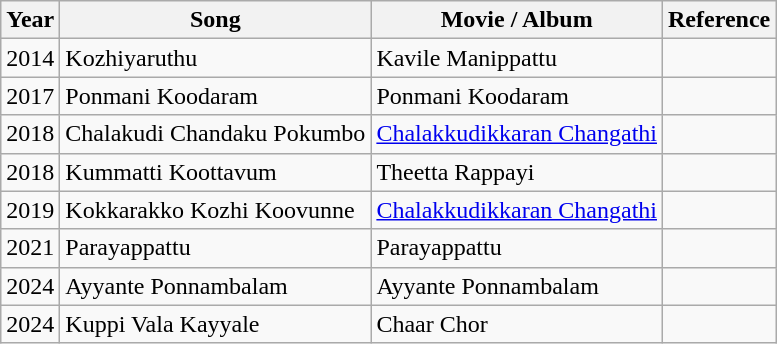<table class="wikitable sortable">
<tr>
<th>Year</th>
<th>Song</th>
<th>Movie / Album</th>
<th>Reference</th>
</tr>
<tr>
<td>2014</td>
<td>Kozhiyaruthu</td>
<td>Kavile Manippattu</td>
<td></td>
</tr>
<tr>
<td>2017</td>
<td>Ponmani Koodaram</td>
<td>Ponmani Koodaram</td>
<td></td>
</tr>
<tr>
<td>2018</td>
<td>Chalakudi Chandaku Pokumbo</td>
<td><a href='#'>Chalakkudikkaran Changathi</a></td>
<td></td>
</tr>
<tr>
<td>2018</td>
<td>Kummatti Koottavum</td>
<td>Theetta Rappayi</td>
<td></td>
</tr>
<tr>
<td>2019</td>
<td>Kokkarakko Kozhi Koovunne</td>
<td><a href='#'>Chalakkudikkaran Changathi</a></td>
<td></td>
</tr>
<tr>
<td>2021</td>
<td>Parayappattu</td>
<td>Parayappattu</td>
<td></td>
</tr>
<tr>
<td>2024</td>
<td>Ayyante Ponnambalam</td>
<td>Ayyante Ponnambalam</td>
<td></td>
</tr>
<tr>
<td>2024</td>
<td>Kuppi Vala Kayyale</td>
<td>Chaar Chor</td>
<td></td>
</tr>
</table>
